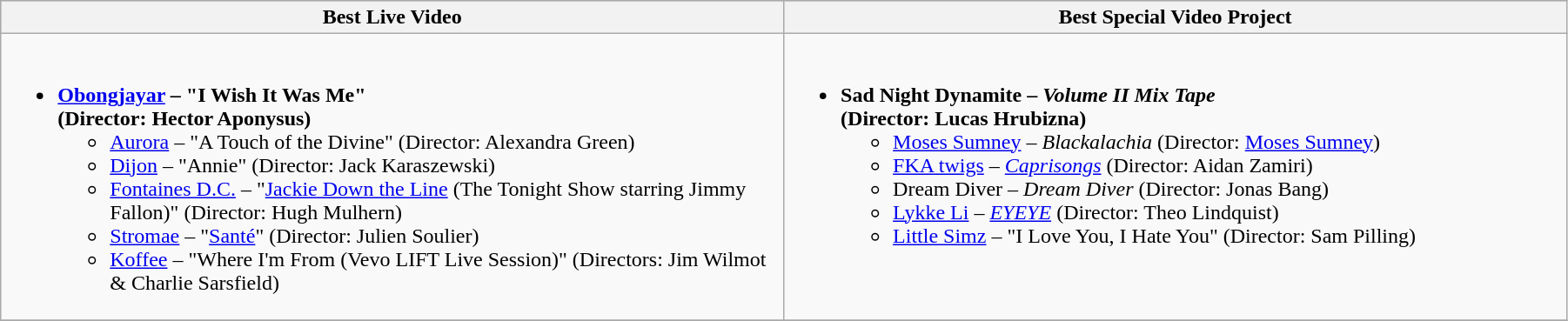<table class="wikitable" style="width:95%">
<tr bgcolor="#bebebe">
<th width="50%">Best Live Video</th>
<th width="50%">Best Special Video Project</th>
</tr>
<tr>
<td valign="top"><br><ul><li><strong><a href='#'>Obongjayar</a> – "I Wish It Was Me"<br>(Director: Hector Aponysus)</strong><ul><li><a href='#'>Aurora</a> – "A Touch of the Divine" (Director: Alexandra Green)</li><li><a href='#'>Dijon</a> – "Annie" (Director: Jack Karaszewski)</li><li><a href='#'>Fontaines D.C.</a> – "<a href='#'>Jackie Down the Line</a> (The Tonight Show starring Jimmy Fallon)" (Director: Hugh Mulhern)</li><li><a href='#'>Stromae</a> – "<a href='#'>Santé</a>" (Director: Julien Soulier)</li><li><a href='#'>Koffee</a> – "Where I'm From (Vevo LIFT Live Session)" (Directors: Jim Wilmot & Charlie Sarsfield)</li></ul></li></ul></td>
<td valign="top"><br><ul><li><strong>Sad Night Dynamite – <em>Volume II Mix Tape</em><br>(Director: Lucas Hrubizna)</strong><ul><li><a href='#'>Moses Sumney</a> – <em>Blackalachia</em> (Director: <a href='#'>Moses Sumney</a>)</li><li><a href='#'>FKA twigs</a> – <em><a href='#'>Caprisongs</a></em> (Director: Aidan Zamiri)</li><li>Dream Diver – <em>Dream Diver</em> (Director: Jonas Bang)</li><li><a href='#'>Lykke Li</a> – <em><a href='#'>EYEYE</a></em> (Director: Theo Lindquist)</li><li><a href='#'>Little Simz</a> – "I Love You, I Hate You" (Director: Sam Pilling)</li></ul></li></ul></td>
</tr>
<tr>
</tr>
</table>
